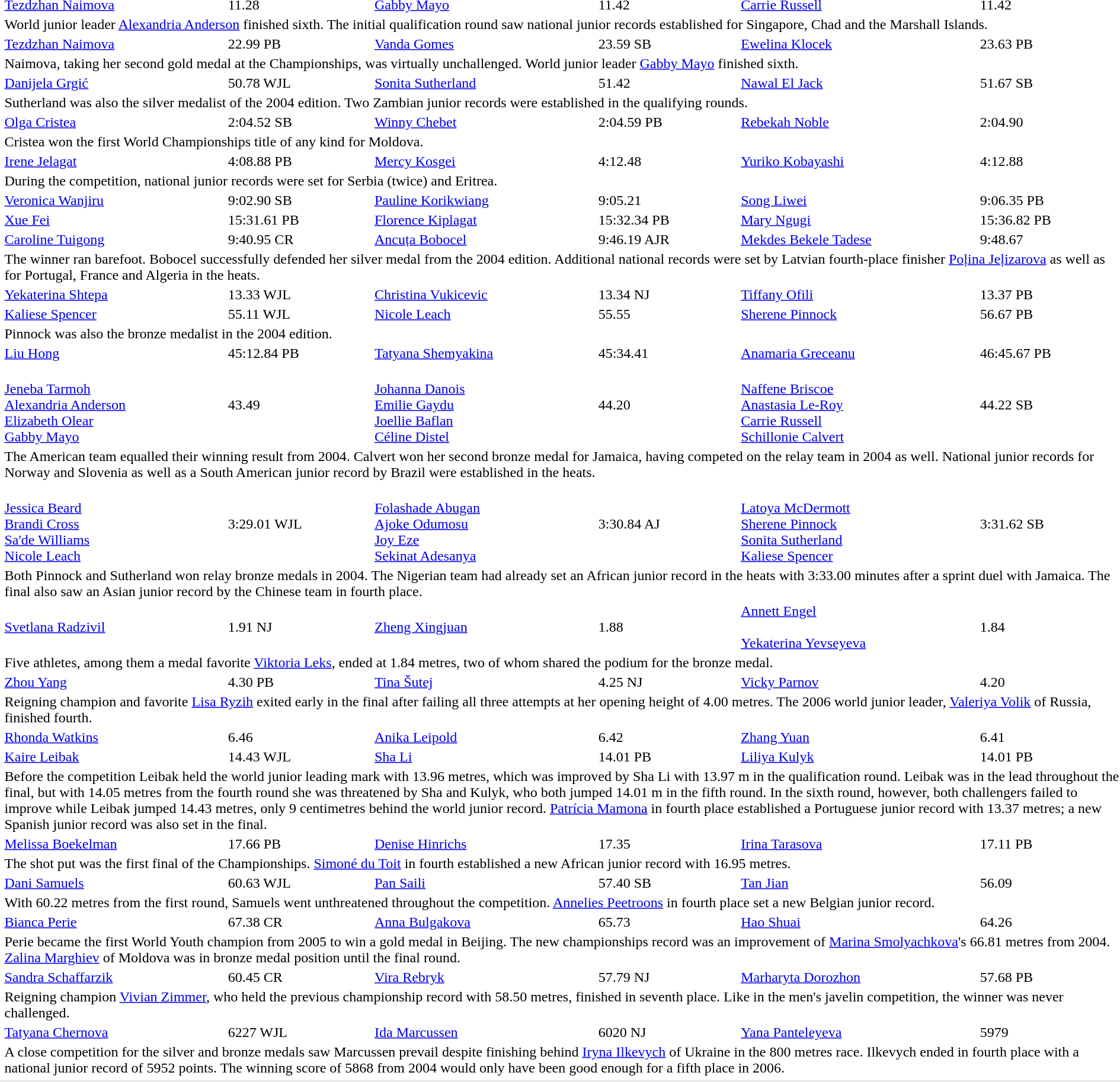<table>
<tr>
<td rowspan=2></td>
<td><a href='#'>Tezdzhan Naimova</a><br></td>
<td>11.28</td>
<td><a href='#'>Gabby Mayo</a><br></td>
<td>11.42</td>
<td><a href='#'>Carrie Russell</a><br></td>
<td>11.42</td>
</tr>
<tr>
<td colspan=6>World junior leader <a href='#'>Alexandria Anderson</a> finished sixth. The initial qualification round saw national junior records established for Singapore, Chad and the Marshall Islands.</td>
</tr>
<tr>
<td rowspan=2></td>
<td><a href='#'>Tezdzhan Naimova</a><br></td>
<td>22.99 PB</td>
<td><a href='#'>Vanda Gomes</a><br></td>
<td>23.59 SB</td>
<td><a href='#'>Ewelina Klocek</a><br></td>
<td>23.63 PB</td>
</tr>
<tr>
<td colspan=6>Naimova, taking her second gold medal at the Championships, was virtually unchallenged. World junior leader <a href='#'>Gabby Mayo</a> finished sixth.</td>
</tr>
<tr>
<td rowspan=2></td>
<td><a href='#'>Danijela Grgić</a><br></td>
<td>50.78 WJL</td>
<td><a href='#'>Sonita Sutherland</a><br></td>
<td>51.42</td>
<td><a href='#'>Nawal El Jack</a><br></td>
<td>51.67 SB</td>
</tr>
<tr>
<td colspan=6>Sutherland was also the silver medalist of the 2004 edition. Two Zambian junior records were established in the qualifying rounds.</td>
</tr>
<tr>
<td rowspan=2></td>
<td><a href='#'>Olga Cristea</a><br></td>
<td>2:04.52 SB</td>
<td><a href='#'>Winny Chebet</a><br></td>
<td>2:04.59 PB</td>
<td><a href='#'>Rebekah Noble</a><br></td>
<td>2:04.90</td>
</tr>
<tr>
<td colspan=6>Cristea won the first World Championships title of any kind for Moldova.</td>
</tr>
<tr>
<td rowspan=2></td>
<td><a href='#'>Irene Jelagat</a><br></td>
<td>4:08.88 PB</td>
<td><a href='#'>Mercy Kosgei</a><br></td>
<td>4:12.48</td>
<td><a href='#'>Yuriko Kobayashi</a><br></td>
<td>4:12.88</td>
</tr>
<tr>
<td colspan=6>During the competition, national junior records were set for Serbia (twice) and Eritrea.</td>
</tr>
<tr>
<td></td>
<td><a href='#'>Veronica Wanjiru</a><br></td>
<td>9:02.90 SB</td>
<td><a href='#'>Pauline Korikwiang</a><br></td>
<td>9:05.21</td>
<td><a href='#'>Song Liwei</a><br></td>
<td>9:06.35 PB</td>
</tr>
<tr>
<td></td>
<td><a href='#'>Xue Fei</a><br></td>
<td>15:31.61 PB</td>
<td><a href='#'>Florence Kiplagat</a><br></td>
<td>15:32.34 PB</td>
<td><a href='#'>Mary Ngugi</a><br></td>
<td>15:36.82 PB</td>
</tr>
<tr>
<td rowspan=2></td>
<td><a href='#'>Caroline Tuigong</a><br></td>
<td>9:40.95 CR</td>
<td><a href='#'>Ancuța Bobocel</a><br></td>
<td>9:46.19 AJR</td>
<td><a href='#'>Mekdes Bekele Tadese</a><br></td>
<td>9:48.67</td>
</tr>
<tr>
<td colspan=6>The winner ran barefoot. Bobocel successfully defended her silver medal from the 2004 edition. Additional national records were set by Latvian fourth-place finisher <a href='#'>Poļina Jeļizarova</a> as well as for Portugal, France and Algeria in the heats.</td>
</tr>
<tr>
<td></td>
<td><a href='#'>Yekaterina Shtepa</a><br></td>
<td>13.33 WJL</td>
<td><a href='#'>Christina Vukicevic</a><br></td>
<td>13.34 NJ</td>
<td><a href='#'>Tiffany Ofili</a><br></td>
<td>13.37 PB</td>
</tr>
<tr>
<td rowspan=2></td>
<td><a href='#'>Kaliese Spencer</a><br></td>
<td>55.11 WJL</td>
<td><a href='#'>Nicole Leach</a><br></td>
<td>55.55</td>
<td><a href='#'>Sherene Pinnock</a><br></td>
<td>56.67 PB</td>
</tr>
<tr>
<td colspan=6>Pinnock was also the bronze medalist in the 2004 edition.</td>
</tr>
<tr>
<td></td>
<td><a href='#'>Liu Hong</a><br></td>
<td>45:12.84 PB</td>
<td><a href='#'>Tatyana Shemyakina</a><br></td>
<td>45:34.41</td>
<td><a href='#'>Anamaria Greceanu</a><br></td>
<td>46:45.67 PB</td>
</tr>
<tr>
<td rowspan=2></td>
<td><br><a href='#'>Jeneba Tarmoh</a><br><a href='#'>Alexandria Anderson</a><br><a href='#'>Elizabeth Olear</a><br><a href='#'>Gabby Mayo</a></td>
<td>43.49</td>
<td><br><a href='#'>Johanna Danois</a><br><a href='#'>Emilie Gaydu</a><br><a href='#'>Joellie Baflan</a><br><a href='#'>Céline Distel</a></td>
<td>44.20</td>
<td><br><a href='#'>Naffene Briscoe</a><br><a href='#'>Anastasia Le-Roy</a><br><a href='#'>Carrie Russell</a><br><a href='#'>Schillonie Calvert</a></td>
<td>44.22 SB</td>
</tr>
<tr>
<td colspan=6>The American team equalled their winning result from 2004. Calvert won her second bronze medal for Jamaica, having competed on the relay team in 2004 as well. National junior records for Norway and Slovenia as well as a South American junior record by Brazil were established in the heats.</td>
</tr>
<tr>
<td rowspan=2></td>
<td><br><a href='#'>Jessica Beard</a><br><a href='#'>Brandi Cross</a><br><a href='#'>Sa'de Williams</a><br><a href='#'>Nicole Leach</a></td>
<td>3:29.01 WJL</td>
<td><br><a href='#'>Folashade Abugan</a><br><a href='#'>Ajoke Odumosu</a><br><a href='#'>Joy Eze</a><br><a href='#'>Sekinat Adesanya</a></td>
<td>3:30.84 AJ</td>
<td><br><a href='#'>Latoya McDermott</a><br><a href='#'>Sherene Pinnock</a><br><a href='#'>Sonita Sutherland</a><br><a href='#'>Kaliese Spencer</a></td>
<td>3:31.62 SB</td>
</tr>
<tr>
<td colspan=6>Both Pinnock and Sutherland won relay bronze medals in 2004. The Nigerian team had already set an African junior record in the heats with 3:33.00 minutes after a sprint duel with Jamaica.  The final also saw an Asian junior record by the Chinese team in fourth place.</td>
</tr>
<tr>
<td rowspan=2></td>
<td><a href='#'>Svetlana Radzivil</a><br></td>
<td>1.91 NJ</td>
<td><a href='#'>Zheng Xingjuan</a><br></td>
<td>1.88</td>
<td><a href='#'>Annett Engel</a><br><br><a href='#'>Yekaterina Yevseyeva</a><br></td>
<td>1.84</td>
</tr>
<tr>
<td colspan=6>Five athletes, among them a medal favorite <a href='#'>Viktoria Leks</a>, ended at 1.84 metres, two of whom shared the podium for the bronze medal.</td>
</tr>
<tr>
<td rowspan=2></td>
<td><a href='#'>Zhou Yang</a><br></td>
<td>4.30 PB</td>
<td><a href='#'>Tina Šutej</a><br></td>
<td>4.25 NJ</td>
<td><a href='#'>Vicky Parnov</a><br></td>
<td>4.20</td>
</tr>
<tr>
<td colspan=6>Reigning champion and favorite <a href='#'>Lisa Ryzih</a> exited early in the final after failing all three attempts at her opening height of 4.00 metres. The 2006 world junior leader, <a href='#'>Valeriya Volik</a> of Russia, finished fourth.</td>
</tr>
<tr>
<td></td>
<td><a href='#'>Rhonda Watkins</a><br></td>
<td>6.46</td>
<td><a href='#'>Anika Leipold</a><br></td>
<td>6.42</td>
<td><a href='#'>Zhang Yuan</a><br></td>
<td>6.41</td>
</tr>
<tr>
<td rowspan=2></td>
<td><a href='#'>Kaire Leibak</a><br></td>
<td>14.43 WJL</td>
<td><a href='#'>Sha Li</a><br></td>
<td>14.01 PB</td>
<td><a href='#'>Liliya Kulyk</a><br></td>
<td>14.01 PB</td>
</tr>
<tr>
<td colspan=6>Before the competition Leibak held the world junior leading mark with 13.96 metres, which was improved by Sha Li with 13.97 m in the qualification round. Leibak was in the lead throughout the final, but with 14.05 metres from the fourth round she was threatened by Sha and Kulyk, who both jumped 14.01 m in the fifth round. In the sixth round, however, both challengers failed to improve while Leibak jumped 14.43 metres, only 9 centimetres behind the world junior record. <a href='#'>Patrícia Mamona</a> in fourth place established a Portuguese junior record with 13.37 metres; a new Spanish junior record was also set in the final.</td>
</tr>
<tr>
<td rowspan=2></td>
<td><a href='#'>Melissa Boekelman</a><br></td>
<td>17.66 PB</td>
<td><a href='#'>Denise Hinrichs</a><br></td>
<td>17.35</td>
<td><a href='#'>Irina Tarasova</a><br></td>
<td>17.11 PB</td>
</tr>
<tr>
<td colspan=6>The shot put was the first final of the Championships. <a href='#'>Simoné du Toit</a> in fourth established a new African junior record with 16.95 metres.</td>
</tr>
<tr>
<td rowspan=2></td>
<td><a href='#'>Dani Samuels</a><br></td>
<td>60.63 WJL</td>
<td><a href='#'>Pan Saili</a><br></td>
<td>57.40 SB</td>
<td><a href='#'>Tan Jian</a><br></td>
<td>56.09</td>
</tr>
<tr>
<td colspan=6>With 60.22 metres from the first round, Samuels went unthreatened throughout the competition. <a href='#'>Annelies Peetroons</a> in fourth place set a new Belgian junior record.</td>
</tr>
<tr>
<td rowspan=2></td>
<td><a href='#'>Bianca Perie</a><br></td>
<td>67.38 CR</td>
<td><a href='#'>Anna Bulgakova</a><br></td>
<td>65.73</td>
<td><a href='#'>Hao Shuai</a><br></td>
<td>64.26</td>
</tr>
<tr>
<td colspan=6>Perie became the first World Youth champion from 2005 to win a gold medal in Beijing. The new championships record was an improvement of <a href='#'>Marina Smolyachkova</a>'s 66.81 metres from 2004. <a href='#'>Zalina Marghiev</a> of Moldova was in bronze medal position until the final round.</td>
</tr>
<tr>
<td rowspan=2></td>
<td><a href='#'>Sandra Schaffarzik</a><br></td>
<td>60.45 CR</td>
<td><a href='#'>Vira Rebryk</a><br></td>
<td>57.79 NJ</td>
<td><a href='#'>Marharyta Dorozhon</a><br></td>
<td>57.68 PB</td>
</tr>
<tr>
<td colspan=6>Reigning champion <a href='#'>Vivian Zimmer</a>, who held the previous championship record with 58.50 metres, finished in seventh place. Like in the men's javelin competition, the winner was never challenged.</td>
</tr>
<tr>
<td rowspan=2></td>
<td><a href='#'>Tatyana Chernova</a><br></td>
<td>6227 WJL</td>
<td><a href='#'>Ida Marcussen</a><br></td>
<td>6020 NJ</td>
<td><a href='#'>Yana Panteleyeva</a><br></td>
<td>5979</td>
</tr>
<tr>
<td colspan=6>A close competition for the silver and bronze medals saw Marcussen prevail despite finishing behind <a href='#'>Iryna Ilkevych</a> of Ukraine in the 800 metres race. Ilkevych ended in fourth place with a national junior record of 5952 points. The winning score of 5868 from 2004 would only have been good enough for a fifth place in 2006.</td>
</tr>
<tr>
</tr>
<tr bgcolor= e8e8e8>
<td colspan=7></td>
</tr>
</table>
